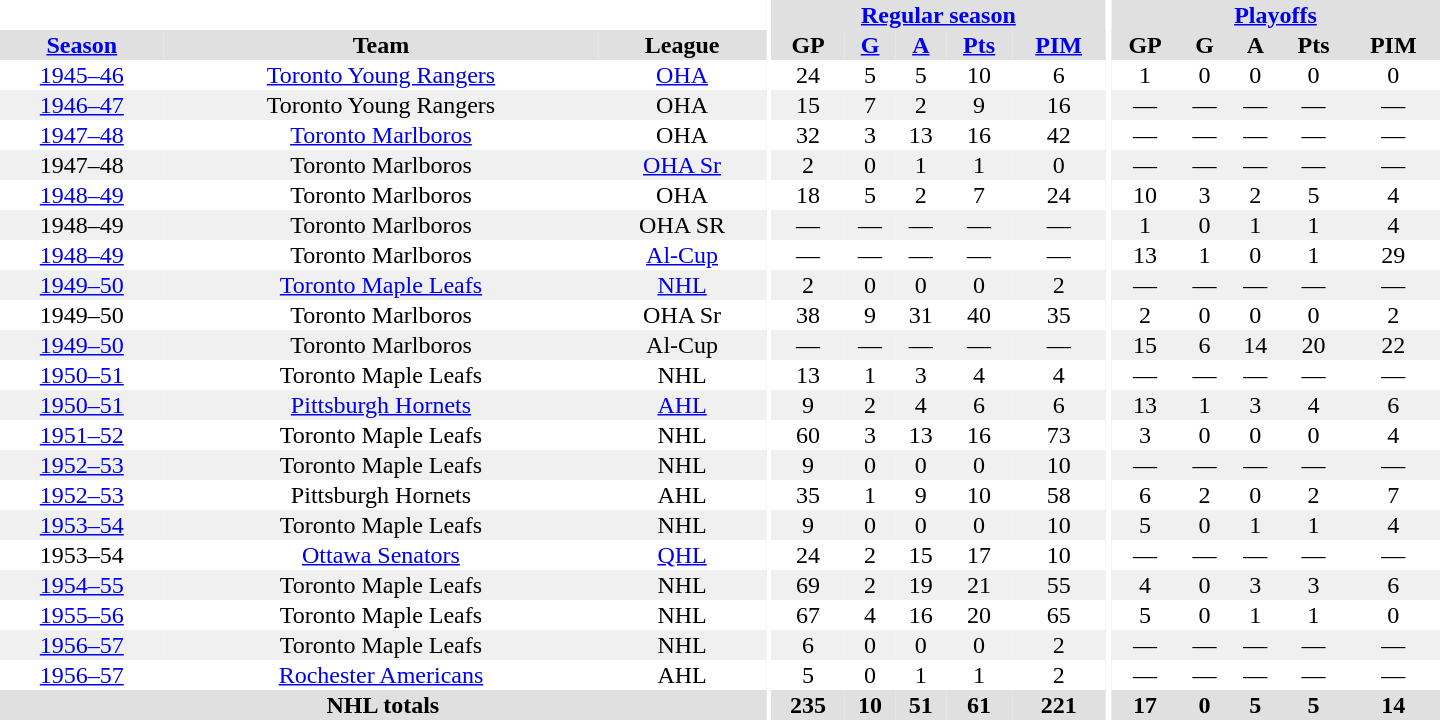<table border="0" cellpadding="1" cellspacing="0" style="text-align:center; width:60em">
<tr bgcolor="#e0e0e0">
<th colspan="3" bgcolor="#ffffff"></th>
<th rowspan="100" bgcolor="#ffffff"></th>
<th colspan="5"><a href='#'>Regular season</a></th>
<th rowspan="100" bgcolor="#ffffff"></th>
<th colspan="5"><a href='#'>Playoffs</a></th>
</tr>
<tr bgcolor="#e0e0e0">
<th><a href='#'>Season</a></th>
<th>Team</th>
<th>League</th>
<th>GP</th>
<th><a href='#'>G</a></th>
<th><a href='#'>A</a></th>
<th><a href='#'>Pts</a></th>
<th><a href='#'>PIM</a></th>
<th>GP</th>
<th>G</th>
<th>A</th>
<th>Pts</th>
<th>PIM</th>
</tr>
<tr>
<td><a href='#'>1945–46</a></td>
<td><a href='#'>Toronto Young Rangers</a></td>
<td><a href='#'>OHA</a></td>
<td>24</td>
<td>5</td>
<td>5</td>
<td>10</td>
<td>6</td>
<td>1</td>
<td>0</td>
<td>0</td>
<td>0</td>
<td>0</td>
</tr>
<tr bgcolor="#f0f0f0">
<td><a href='#'>1946–47</a></td>
<td>Toronto Young Rangers</td>
<td>OHA</td>
<td>15</td>
<td>7</td>
<td>2</td>
<td>9</td>
<td>16</td>
<td>—</td>
<td>—</td>
<td>—</td>
<td>—</td>
<td>—</td>
</tr>
<tr>
<td><a href='#'>1947–48</a></td>
<td><a href='#'>Toronto Marlboros</a></td>
<td>OHA</td>
<td>32</td>
<td>3</td>
<td>13</td>
<td>16</td>
<td>42</td>
<td>—</td>
<td>—</td>
<td>—</td>
<td>—</td>
<td>—</td>
</tr>
<tr bgcolor="#f0f0f0">
<td>1947–48</td>
<td>Toronto Marlboros</td>
<td><a href='#'>OHA Sr</a></td>
<td>2</td>
<td>0</td>
<td>1</td>
<td>1</td>
<td>0</td>
<td>—</td>
<td>—</td>
<td>—</td>
<td>—</td>
<td>—</td>
</tr>
<tr>
<td><a href='#'>1948–49</a></td>
<td>Toronto Marlboros</td>
<td>OHA</td>
<td>18</td>
<td>5</td>
<td>2</td>
<td>7</td>
<td>24</td>
<td>10</td>
<td>3</td>
<td>2</td>
<td>5</td>
<td>4</td>
</tr>
<tr bgcolor="#f0f0f0">
<td>1948–49</td>
<td>Toronto Marlboros</td>
<td>OHA SR</td>
<td>—</td>
<td>—</td>
<td>—</td>
<td>—</td>
<td>—</td>
<td>1</td>
<td>0</td>
<td>1</td>
<td>1</td>
<td>4</td>
</tr>
<tr>
<td><a href='#'>1948–49</a></td>
<td>Toronto Marlboros</td>
<td><a href='#'>Al-Cup</a></td>
<td>—</td>
<td>—</td>
<td>—</td>
<td>—</td>
<td>—</td>
<td>13</td>
<td>1</td>
<td>0</td>
<td>1</td>
<td>29</td>
</tr>
<tr bgcolor="#f0f0f0">
<td><a href='#'>1949–50</a></td>
<td><a href='#'>Toronto Maple Leafs</a></td>
<td><a href='#'>NHL</a></td>
<td>2</td>
<td>0</td>
<td>0</td>
<td>0</td>
<td>2</td>
<td>—</td>
<td>—</td>
<td>—</td>
<td>—</td>
<td>—</td>
</tr>
<tr>
<td>1949–50</td>
<td>Toronto Marlboros</td>
<td>OHA Sr</td>
<td>38</td>
<td>9</td>
<td>31</td>
<td>40</td>
<td>35</td>
<td>2</td>
<td>0</td>
<td>0</td>
<td>0</td>
<td>2</td>
</tr>
<tr bgcolor="#f0f0f0">
<td><a href='#'>1949–50</a></td>
<td>Toronto Marlboros</td>
<td>Al-Cup</td>
<td>—</td>
<td>—</td>
<td>—</td>
<td>—</td>
<td>—</td>
<td>15</td>
<td>6</td>
<td>14</td>
<td>20</td>
<td>22</td>
</tr>
<tr>
<td><a href='#'>1950–51</a></td>
<td>Toronto Maple Leafs</td>
<td>NHL</td>
<td>13</td>
<td>1</td>
<td>3</td>
<td>4</td>
<td>4</td>
<td>—</td>
<td>—</td>
<td>—</td>
<td>—</td>
<td>—</td>
</tr>
<tr bgcolor="#f0f0f0">
<td><a href='#'>1950–51</a></td>
<td><a href='#'>Pittsburgh Hornets</a></td>
<td><a href='#'>AHL</a></td>
<td>9</td>
<td>2</td>
<td>4</td>
<td>6</td>
<td>6</td>
<td>13</td>
<td>1</td>
<td>3</td>
<td>4</td>
<td>6</td>
</tr>
<tr>
<td><a href='#'>1951–52</a></td>
<td>Toronto Maple Leafs</td>
<td>NHL</td>
<td>60</td>
<td>3</td>
<td>13</td>
<td>16</td>
<td>73</td>
<td>3</td>
<td>0</td>
<td>0</td>
<td>0</td>
<td>4</td>
</tr>
<tr bgcolor="#f0f0f0">
<td><a href='#'>1952–53</a></td>
<td>Toronto Maple Leafs</td>
<td>NHL</td>
<td>9</td>
<td>0</td>
<td>0</td>
<td>0</td>
<td>10</td>
<td>—</td>
<td>—</td>
<td>—</td>
<td>—</td>
<td>—</td>
</tr>
<tr>
<td><a href='#'>1952–53</a></td>
<td>Pittsburgh Hornets</td>
<td>AHL</td>
<td>35</td>
<td>1</td>
<td>9</td>
<td>10</td>
<td>58</td>
<td>6</td>
<td>2</td>
<td>0</td>
<td>2</td>
<td>7</td>
</tr>
<tr bgcolor="#f0f0f0">
<td><a href='#'>1953–54</a></td>
<td>Toronto Maple Leafs</td>
<td>NHL</td>
<td>9</td>
<td>0</td>
<td>0</td>
<td>0</td>
<td>10</td>
<td>5</td>
<td>0</td>
<td>1</td>
<td>1</td>
<td>4</td>
</tr>
<tr>
<td>1953–54</td>
<td><a href='#'>Ottawa Senators</a></td>
<td><a href='#'>QHL</a></td>
<td>24</td>
<td>2</td>
<td>15</td>
<td>17</td>
<td>10</td>
<td>—</td>
<td>—</td>
<td>—</td>
<td>—</td>
<td>—</td>
</tr>
<tr bgcolor="#f0f0f0">
<td><a href='#'>1954–55</a></td>
<td>Toronto Maple Leafs</td>
<td>NHL</td>
<td>69</td>
<td>2</td>
<td>19</td>
<td>21</td>
<td>55</td>
<td>4</td>
<td>0</td>
<td>3</td>
<td>3</td>
<td>6</td>
</tr>
<tr>
<td><a href='#'>1955–56</a></td>
<td>Toronto Maple Leafs</td>
<td>NHL</td>
<td>67</td>
<td>4</td>
<td>16</td>
<td>20</td>
<td>65</td>
<td>5</td>
<td>0</td>
<td>1</td>
<td>1</td>
<td>0</td>
</tr>
<tr bgcolor="#f0f0f0">
<td><a href='#'>1956–57</a></td>
<td>Toronto Maple Leafs</td>
<td>NHL</td>
<td>6</td>
<td>0</td>
<td>0</td>
<td>0</td>
<td>2</td>
<td>—</td>
<td>—</td>
<td>—</td>
<td>—</td>
<td>—</td>
</tr>
<tr>
<td><a href='#'>1956–57</a></td>
<td><a href='#'>Rochester Americans</a></td>
<td>AHL</td>
<td>5</td>
<td>0</td>
<td>1</td>
<td>1</td>
<td>2</td>
<td>—</td>
<td>—</td>
<td>—</td>
<td>—</td>
<td>—</td>
</tr>
<tr bgcolor="#e0e0e0">
<th colspan="3">NHL totals</th>
<th>235</th>
<th>10</th>
<th>51</th>
<th>61</th>
<th>221</th>
<th>17</th>
<th>0</th>
<th>5</th>
<th>5</th>
<th>14</th>
</tr>
</table>
